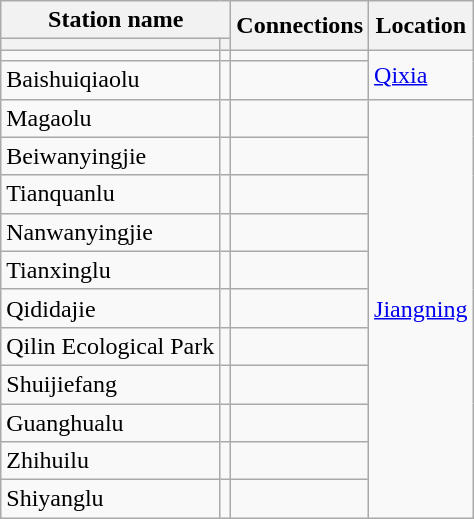<table class="wikitable">
<tr>
<th colspan="2">Station name</th>
<th rowspan="2">Connections</th>
<th rowspan="2">Location</th>
</tr>
<tr>
<th></th>
<th></th>
</tr>
<tr>
<td></td>
<td></td>
<td> </td>
<td rowspan="2"><a href='#'>Qixia</a></td>
</tr>
<tr>
<td>Baishuiqiaolu</td>
<td></td>
<td></td>
</tr>
<tr>
<td>Magaolu</td>
<td></td>
<td></td>
<td rowspan="11"><a href='#'>Jiangning</a></td>
</tr>
<tr>
<td>Beiwanyingjie</td>
<td></td>
<td></td>
</tr>
<tr>
<td>Tianquanlu</td>
<td></td>
<td></td>
</tr>
<tr>
<td>Nanwanyingjie</td>
<td></td>
<td></td>
</tr>
<tr>
<td>Tianxinglu</td>
<td></td>
<td></td>
</tr>
<tr>
<td>Qididajie</td>
<td></td>
<td></td>
</tr>
<tr>
<td>Qilin Ecological Park</td>
<td></td>
<td></td>
</tr>
<tr>
<td>Shuijiefang</td>
<td></td>
<td></td>
</tr>
<tr>
<td>Guanghualu</td>
<td></td>
<td></td>
</tr>
<tr>
<td>Zhihuilu</td>
<td></td>
<td></td>
</tr>
<tr>
<td>Shiyanglu</td>
<td></td>
<td></td>
</tr>
</table>
